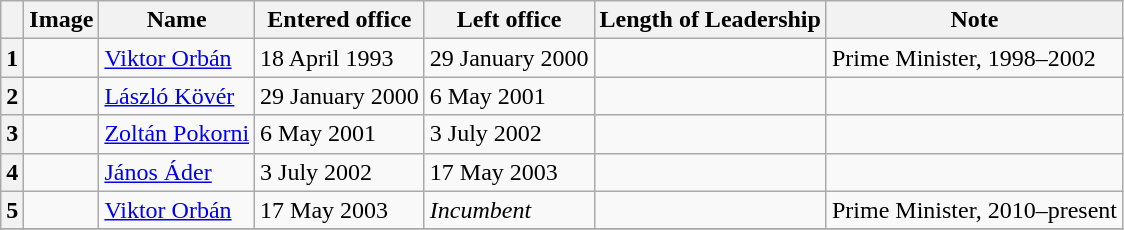<table class="sortable wikitable">
<tr>
<th></th>
<th>Image</th>
<th>Name</th>
<th>Entered office</th>
<th>Left office</th>
<th>Length of Leadership</th>
<th>Note</th>
</tr>
<tr>
<th>1</th>
<td></td>
<td><a href='#'>Viktor Orbán</a></td>
<td>18 April 1993</td>
<td>29 January 2000</td>
<td></td>
<td>Prime Minister, 1998–2002</td>
</tr>
<tr>
<th>2</th>
<td></td>
<td><a href='#'>László Kövér</a></td>
<td>29 January 2000</td>
<td>6 May 2001</td>
<td></td>
<td></td>
</tr>
<tr>
<th>3</th>
<td></td>
<td><a href='#'>Zoltán Pokorni</a></td>
<td>6 May 2001</td>
<td>3 July 2002</td>
<td></td>
<td></td>
</tr>
<tr>
<th>4</th>
<td></td>
<td><a href='#'>János Áder</a></td>
<td>3 July 2002</td>
<td>17 May 2003</td>
<td></td>
<td></td>
</tr>
<tr>
<th>5</th>
<td></td>
<td><a href='#'>Viktor Orbán</a></td>
<td>17 May 2003</td>
<td><em>Incumbent</em></td>
<td></td>
<td>Prime Minister, 2010–present</td>
</tr>
<tr>
</tr>
</table>
